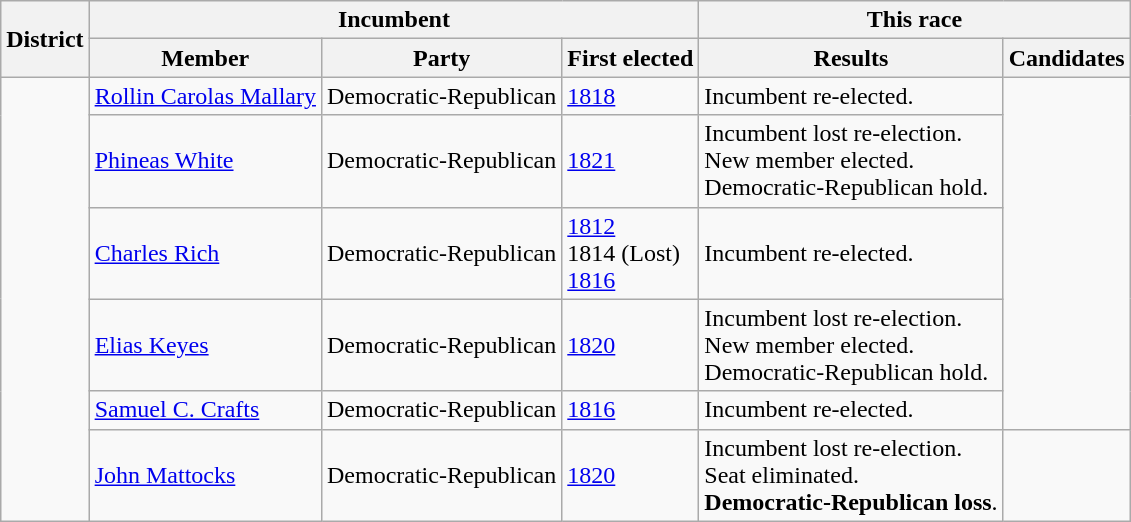<table class=wikitable>
<tr>
<th rowspan=2>District</th>
<th colspan=3>Incumbent</th>
<th colspan=2>This race</th>
</tr>
<tr>
<th>Member</th>
<th>Party</th>
<th>First elected</th>
<th>Results</th>
<th>Candidates</th>
</tr>
<tr>
<td rowspan=6><br></td>
<td><a href='#'>Rollin Carolas Mallary</a><br></td>
<td>Democratic-Republican</td>
<td><a href='#'>1818</a></td>
<td>Incumbent re-elected.</td>
<td rowspan=5 nowrap></td>
</tr>
<tr>
<td><a href='#'>Phineas White</a><br></td>
<td>Democratic-Republican</td>
<td><a href='#'>1821</a></td>
<td>Incumbent lost re-election.<br>New member elected.<br>Democratic-Republican hold.</td>
</tr>
<tr>
<td><a href='#'>Charles Rich</a><br></td>
<td>Democratic-Republican</td>
<td><a href='#'>1812</a><br>1814 (Lost)<br><a href='#'>1816</a></td>
<td>Incumbent re-elected.</td>
</tr>
<tr>
<td><a href='#'>Elias Keyes</a><br></td>
<td>Democratic-Republican</td>
<td><a href='#'>1820</a></td>
<td>Incumbent lost re-election.<br>New member elected.<br>Democratic-Republican hold.</td>
</tr>
<tr>
<td><a href='#'>Samuel C. Crafts</a><br></td>
<td>Democratic-Republican</td>
<td><a href='#'>1816</a></td>
<td>Incumbent re-elected.</td>
</tr>
<tr>
<td><a href='#'>John Mattocks</a><br></td>
<td>Democratic-Republican</td>
<td><a href='#'>1820</a></td>
<td>Incumbent lost re-election.<br>Seat eliminated.<br><strong>Democratic-Republican loss</strong>.</td>
</tr>
</table>
